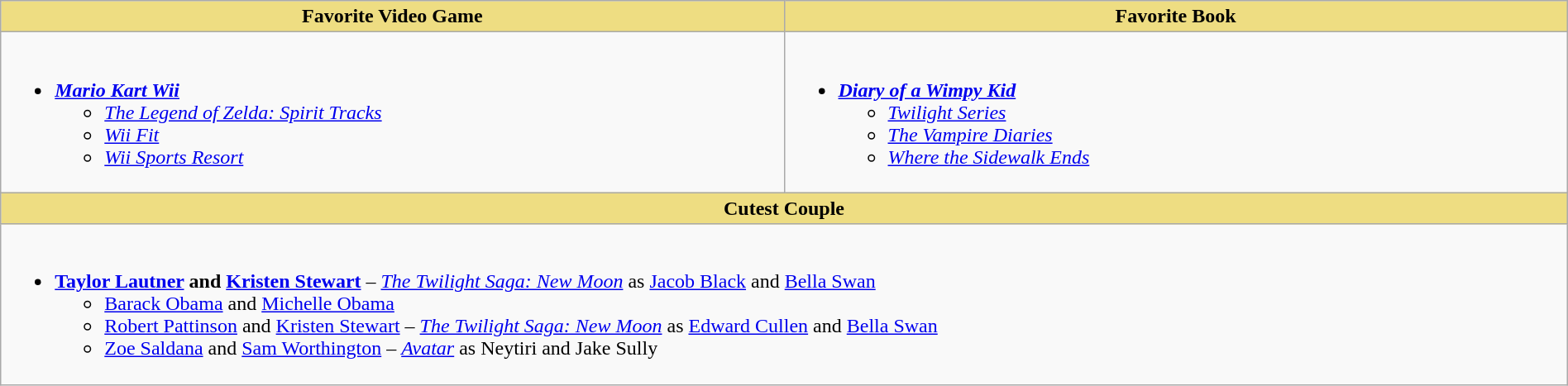<table class="wikitable" style="width:100%">
<tr>
<th style="background:#EEDD82; width:50%">Favorite Video Game</th>
<th style="background:#EEDD82; width:50%">Favorite Book</th>
</tr>
<tr>
<td valign="top"><br><ul><li><strong><em><a href='#'>Mario Kart Wii</a></em></strong><ul><li><em><a href='#'>The Legend of Zelda: Spirit Tracks</a></em></li><li><em><a href='#'>Wii Fit</a></em></li><li><em><a href='#'>Wii Sports Resort</a></em></li></ul></li></ul></td>
<td valign="top"><br><ul><li><strong><em><a href='#'>Diary of a Wimpy Kid</a></em></strong><ul><li><em><a href='#'>Twilight Series</a></em></li><li><em><a href='#'>The Vampire Diaries</a></em></li><li><em><a href='#'>Where the Sidewalk Ends</a></em></li></ul></li></ul></td>
</tr>
<tr>
<th style="background:#EEDD82;" colspan="2">Cutest Couple</th>
</tr>
<tr>
<td colspan="2" valign="top"><br><ul><li><strong><a href='#'>Taylor Lautner</a> and <a href='#'>Kristen Stewart</a></strong> – <em><a href='#'>The Twilight Saga: New Moon</a></em> as <a href='#'>Jacob Black</a> and <a href='#'>Bella Swan</a><ul><li><a href='#'>Barack Obama</a> and <a href='#'>Michelle Obama</a></li><li><a href='#'>Robert Pattinson</a> and <a href='#'>Kristen Stewart</a> – <em><a href='#'>The Twilight Saga: New Moon</a></em> as <a href='#'>Edward Cullen</a> and <a href='#'>Bella Swan</a></li><li><a href='#'>Zoe Saldana</a> and <a href='#'>Sam Worthington</a> – <em><a href='#'>Avatar</a></em> as Neytiri and Jake Sully</li></ul></li></ul></td>
</tr>
</table>
